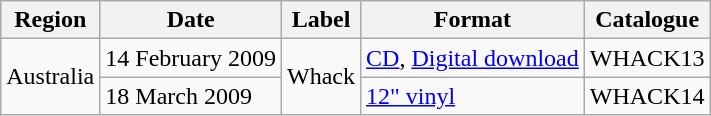<table class="wikitable">
<tr>
<th>Region</th>
<th>Date</th>
<th>Label</th>
<th>Format</th>
<th>Catalogue</th>
</tr>
<tr>
<td rowspan="2">Australia</td>
<td>14 February 2009</td>
<td rowspan="2">Whack</td>
<td><a href='#'>CD</a>, <a href='#'>Digital download</a></td>
<td>WHACK13</td>
</tr>
<tr>
<td>18 March 2009</td>
<td><a href='#'>12" vinyl</a></td>
<td>WHACK14</td>
</tr>
</table>
